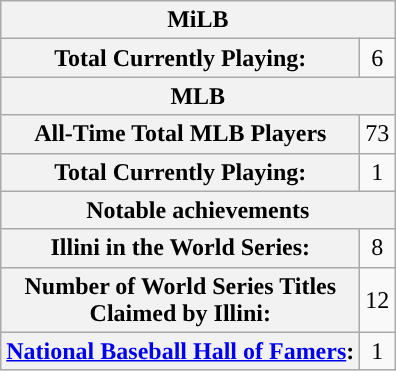<table class="wikitable" style="text-align: center;">
<tr>
<th colspan="2">MiLB</th>
</tr>
<tr>
<th>Total Currently Playing:</th>
<td align=center>6</td>
</tr>
<tr>
<th colspan="2">MLB</th>
</tr>
<tr>
<th>All-Time Total MLB Players</th>
<td align=center>73</td>
</tr>
<tr>
<th>Total Currently Playing:</th>
<td align=center>1</td>
</tr>
<tr>
<th colspan="2">Notable achievements</th>
</tr>
<tr>
<th>Illini in the World Series:</th>
<td align=center>8</td>
</tr>
<tr>
<th>Number of World Series Titles<br>Claimed by Illini:</th>
<td align=center>12</td>
</tr>
<tr>
<th><a href='#'>National Baseball Hall of Famers</a>:</th>
<td align=center>1</td>
</tr>
</table>
